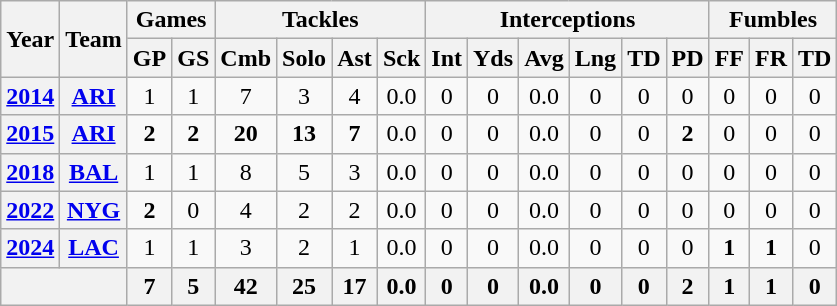<table class="wikitable" style="text-align:center;">
<tr>
<th rowspan="2">Year</th>
<th rowspan="2">Team</th>
<th colspan="2">Games</th>
<th colspan="4">Tackles</th>
<th colspan="6">Interceptions</th>
<th colspan="3">Fumbles</th>
</tr>
<tr>
<th>GP</th>
<th>GS</th>
<th>Cmb</th>
<th>Solo</th>
<th>Ast</th>
<th>Sck</th>
<th>Int</th>
<th>Yds</th>
<th>Avg</th>
<th>Lng</th>
<th>TD</th>
<th>PD</th>
<th>FF</th>
<th>FR</th>
<th>TD</th>
</tr>
<tr>
<th><a href='#'>2014</a></th>
<th><a href='#'>ARI</a></th>
<td>1</td>
<td>1</td>
<td>7</td>
<td>3</td>
<td>4</td>
<td>0.0</td>
<td>0</td>
<td>0</td>
<td>0.0</td>
<td>0</td>
<td>0</td>
<td>0</td>
<td>0</td>
<td>0</td>
<td>0</td>
</tr>
<tr>
<th><a href='#'>2015</a></th>
<th><a href='#'>ARI</a></th>
<td><strong>2</strong></td>
<td><strong>2</strong></td>
<td><strong>20</strong></td>
<td><strong>13</strong></td>
<td><strong>7</strong></td>
<td>0.0</td>
<td>0</td>
<td>0</td>
<td>0.0</td>
<td>0</td>
<td>0</td>
<td><strong>2</strong></td>
<td>0</td>
<td>0</td>
<td>0</td>
</tr>
<tr>
<th><a href='#'>2018</a></th>
<th><a href='#'>BAL</a></th>
<td>1</td>
<td>1</td>
<td>8</td>
<td>5</td>
<td>3</td>
<td>0.0</td>
<td>0</td>
<td>0</td>
<td>0.0</td>
<td>0</td>
<td>0</td>
<td>0</td>
<td>0</td>
<td>0</td>
<td>0</td>
</tr>
<tr>
<th><a href='#'>2022</a></th>
<th><a href='#'>NYG</a></th>
<td><strong>2</strong></td>
<td>0</td>
<td>4</td>
<td>2</td>
<td>2</td>
<td>0.0</td>
<td>0</td>
<td>0</td>
<td>0.0</td>
<td>0</td>
<td>0</td>
<td>0</td>
<td>0</td>
<td>0</td>
<td>0</td>
</tr>
<tr>
<th><a href='#'>2024</a></th>
<th><a href='#'>LAC</a></th>
<td>1</td>
<td>1</td>
<td>3</td>
<td>2</td>
<td>1</td>
<td>0.0</td>
<td>0</td>
<td>0</td>
<td>0.0</td>
<td>0</td>
<td>0</td>
<td>0</td>
<td><strong>1</strong></td>
<td><strong>1</strong></td>
<td>0</td>
</tr>
<tr>
<th colspan="2"></th>
<th>7</th>
<th>5</th>
<th>42</th>
<th>25</th>
<th>17</th>
<th>0.0</th>
<th>0</th>
<th>0</th>
<th>0.0</th>
<th>0</th>
<th>0</th>
<th>2</th>
<th>1</th>
<th>1</th>
<th>0</th>
</tr>
</table>
